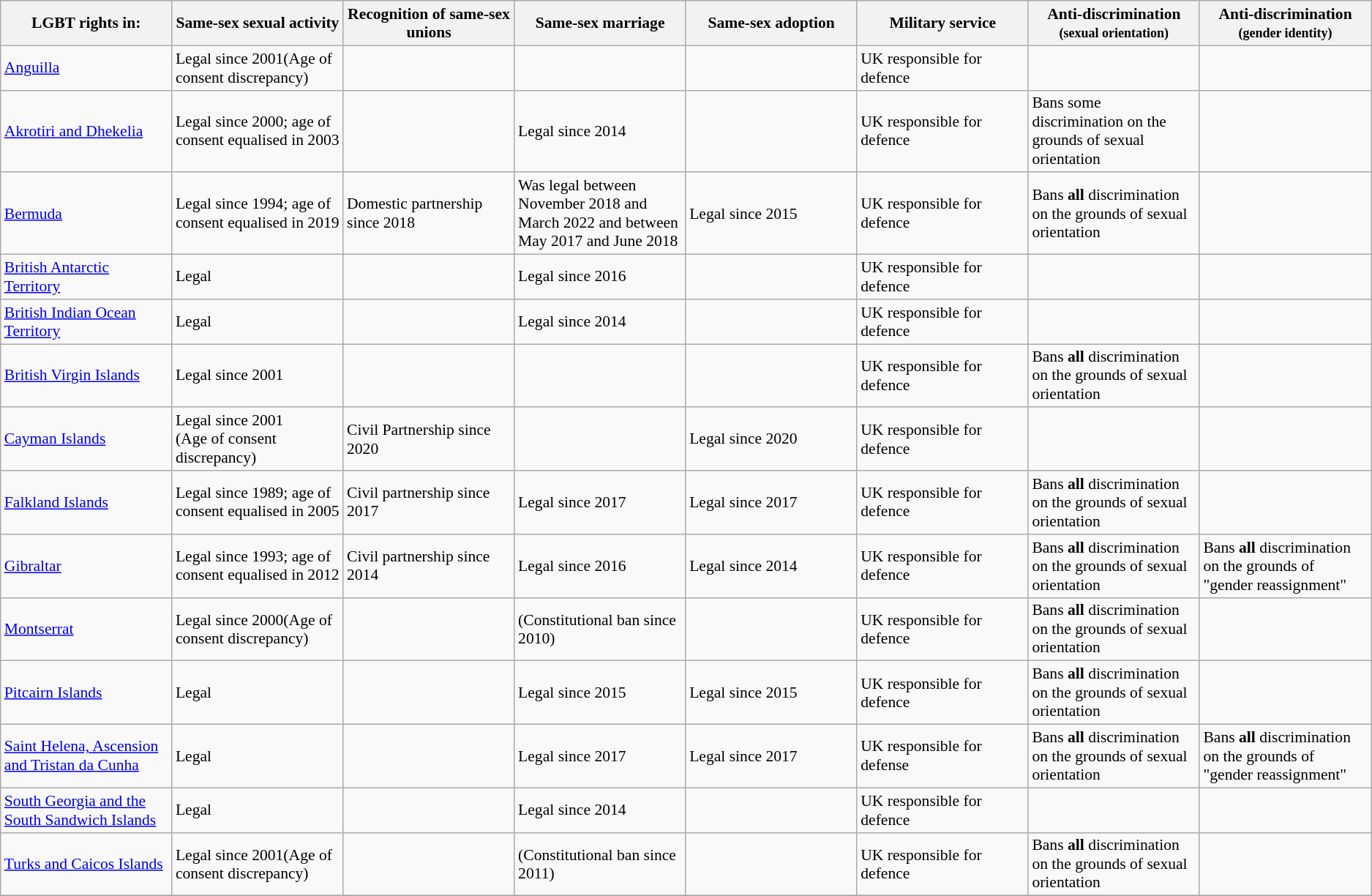<table class="wikitable" style="font-size: 90%;">
<tr>
<th width="12.5%">LGBT rights in:</th>
<th width="12.5%">Same-sex sexual activity</th>
<th width="12.5%">Recognition of same-sex unions</th>
<th width="12.5%">Same-sex marriage</th>
<th width="12.5%">Same-sex adoption</th>
<th width="12.5%">Military service</th>
<th width="12.5%">Anti-discrimination <small>(sexual orientation)</small></th>
<th width="12.5%">Anti-discrimination <small>(gender identity)</small></th>
</tr>
<tr>
<td> <a href='#'>Anguilla</a></td>
<td> Legal since 2001(Age of consent discrepancy)</td>
<td></td>
<td></td>
<td></td>
<td> UK responsible for defence</td>
<td></td>
<td></td>
</tr>
<tr>
<td> <a href='#'>Akrotiri and Dhekelia</a></td>
<td> Legal since 2000; age of consent equalised in 2003</td>
<td></td>
<td> Legal since 2014</td>
<td> </td>
<td> UK responsible for defence</td>
<td> Bans some discrimination on the grounds of sexual orientation</td>
<td> </td>
</tr>
<tr>
<td> <a href='#'>Bermuda</a></td>
<td> Legal since 1994; age of consent equalised in 2019</td>
<td> Domestic partnership since 2018</td>
<td> Was legal between November 2018 and March 2022 and between May 2017 and June 2018</td>
<td> Legal since 2015</td>
<td> UK responsible for defence</td>
<td> Bans <strong>all</strong> discrimination on the grounds of sexual orientation</td>
<td></td>
</tr>
<tr>
<td> <a href='#'>British Antarctic Territory</a></td>
<td> Legal</td>
<td></td>
<td> Legal since 2016</td>
<td> </td>
<td> UK responsible for defence</td>
<td></td>
<td></td>
</tr>
<tr>
<td> <a href='#'>British Indian Ocean Territory</a></td>
<td> Legal</td>
<td></td>
<td> Legal since 2014</td>
<td></td>
<td> UK responsible for defence</td>
<td></td>
<td></td>
</tr>
<tr>
<td> <a href='#'>British Virgin Islands</a></td>
<td> Legal since 2001</td>
<td></td>
<td></td>
<td></td>
<td> UK responsible for defence</td>
<td> Bans <strong>all</strong> discrimination on the grounds of sexual orientation</td>
<td></td>
</tr>
<tr>
<td> <a href='#'>Cayman Islands</a></td>
<td> Legal since 2001 <br>(Age of consent discrepancy)</td>
<td> Civil Partnership since 2020</td>
<td></td>
<td> Legal since 2020</td>
<td> UK responsible for defence</td>
<td></td>
<td></td>
</tr>
<tr>
<td> <a href='#'>Falkland Islands</a></td>
<td> Legal since 1989; age of consent equalised in 2005</td>
<td> Civil partnership since 2017</td>
<td> Legal since 2017</td>
<td> Legal since 2017</td>
<td> UK responsible for defence</td>
<td> Bans <strong>all</strong> discrimination on the grounds of sexual orientation</td>
<td></td>
</tr>
<tr>
<td> <a href='#'>Gibraltar</a></td>
<td> Legal since 1993; age of consent equalised in 2012</td>
<td> Civil partnership since 2014</td>
<td> Legal since 2016</td>
<td> Legal since 2014</td>
<td> UK responsible for defence</td>
<td> Bans <strong>all</strong> discrimination on the grounds of sexual orientation</td>
<td> Bans <strong>all</strong> discrimination on the grounds of "gender reassignment"</td>
</tr>
<tr>
<td> <a href='#'>Montserrat</a></td>
<td> Legal since 2000(Age of consent discrepancy)</td>
<td></td>
<td> (Constitutional ban since 2010)</td>
<td></td>
<td> UK responsible for defence</td>
<td> Bans <strong>all</strong> discrimination on the grounds of sexual orientation</td>
<td></td>
</tr>
<tr>
<td> <a href='#'>Pitcairn Islands</a></td>
<td> Legal</td>
<td></td>
<td> Legal since 2015</td>
<td> Legal since 2015</td>
<td> UK responsible for defence</td>
<td> Bans <strong>all</strong> discrimination on the grounds of sexual orientation</td>
<td> </td>
</tr>
<tr>
<td> <a href='#'>Saint Helena, Ascension and Tristan da Cunha</a></td>
<td> Legal</td>
<td></td>
<td> Legal since 2017</td>
<td> Legal since 2017</td>
<td> UK responsible for defense</td>
<td> Bans <strong>all</strong> discrimination on the grounds of sexual orientation</td>
<td> Bans <strong>all</strong> discrimination on the grounds of "gender reassignment"</td>
</tr>
<tr>
<td> <a href='#'>South Georgia and the South Sandwich Islands</a></td>
<td> Legal</td>
<td></td>
<td> Legal since 2014</td>
<td></td>
<td> UK responsible for defence</td>
<td></td>
<td></td>
</tr>
<tr>
<td> <a href='#'>Turks and Caicos Islands</a></td>
<td> Legal since 2001(Age of consent discrepancy)</td>
<td></td>
<td> (Constitutional ban since 2011)</td>
<td></td>
<td> UK responsible for defence</td>
<td> Bans <strong>all</strong> discrimination on the grounds of sexual orientation</td>
<td></td>
</tr>
<tr>
</tr>
</table>
